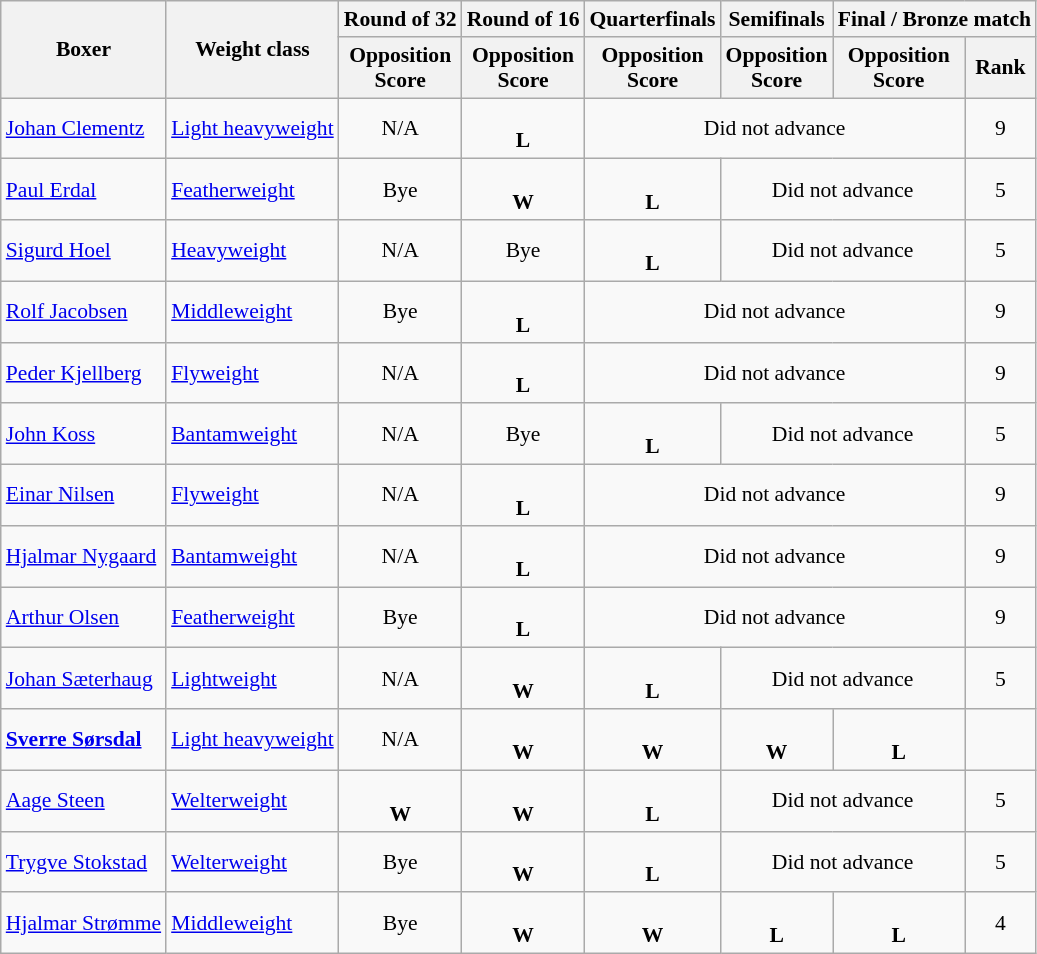<table class=wikitable style="font-size:90%">
<tr>
<th rowspan="2">Boxer</th>
<th rowspan="2">Weight class</th>
<th>Round of 32</th>
<th>Round of 16</th>
<th>Quarterfinals</th>
<th>Semifinals</th>
<th colspan="2">Final / Bronze match</th>
</tr>
<tr>
<th>Opposition<br>Score</th>
<th>Opposition<br>Score</th>
<th>Opposition<br>Score</th>
<th>Opposition<br>Score</th>
<th>Opposition<br>Score</th>
<th>Rank</th>
</tr>
<tr>
<td><a href='#'>Johan Clementz</a></td>
<td><a href='#'>Light heavyweight</a></td>
<td align=center>N/A</td>
<td align=center> <br> <strong>L</strong></td>
<td align=center colspan=3>Did not advance</td>
<td align=center>9</td>
</tr>
<tr>
<td><a href='#'>Paul Erdal</a></td>
<td><a href='#'>Featherweight</a></td>
<td align=center>Bye</td>
<td align=center> <br> <strong>W</strong></td>
<td align=center> <br> <strong>L</strong></td>
<td align=center colspan=2>Did not advance</td>
<td align=center>5</td>
</tr>
<tr>
<td><a href='#'>Sigurd Hoel</a></td>
<td><a href='#'>Heavyweight</a></td>
<td align=center>N/A</td>
<td align=center>Bye</td>
<td align=center> <br> <strong>L</strong></td>
<td align=center colspan=2>Did not advance</td>
<td align=center>5</td>
</tr>
<tr>
<td><a href='#'>Rolf Jacobsen</a></td>
<td><a href='#'>Middleweight</a></td>
<td align=center>Bye</td>
<td align=center> <br> <strong>L</strong></td>
<td align=center colspan=3>Did not advance</td>
<td align=center>9</td>
</tr>
<tr>
<td><a href='#'>Peder Kjellberg</a></td>
<td><a href='#'>Flyweight</a></td>
<td align=center>N/A</td>
<td align=center> <br> <strong>L</strong></td>
<td align=center colspan=3>Did not advance</td>
<td align=center>9</td>
</tr>
<tr>
<td><a href='#'>John Koss</a></td>
<td><a href='#'>Bantamweight</a></td>
<td align=center>N/A</td>
<td align=center>Bye</td>
<td align=center> <br> <strong>L</strong></td>
<td align=center colspan=2>Did not advance</td>
<td align=center>5</td>
</tr>
<tr>
<td><a href='#'>Einar Nilsen</a></td>
<td><a href='#'>Flyweight</a></td>
<td align=center>N/A</td>
<td align=center> <br> <strong>L</strong></td>
<td align=center colspan=3>Did not advance</td>
<td align=center>9</td>
</tr>
<tr>
<td><a href='#'>Hjalmar Nygaard</a></td>
<td><a href='#'>Bantamweight</a></td>
<td align=center>N/A</td>
<td align=center> <br> <strong>L</strong></td>
<td align=center colspan=3>Did not advance</td>
<td align=center>9</td>
</tr>
<tr>
<td><a href='#'>Arthur Olsen</a></td>
<td><a href='#'>Featherweight</a></td>
<td align=center>Bye</td>
<td align=center> <br> <strong>L</strong></td>
<td align=center colspan=3>Did not advance</td>
<td align=center>9</td>
</tr>
<tr>
<td><a href='#'>Johan Sæterhaug</a></td>
<td><a href='#'>Lightweight</a></td>
<td align=center>N/A</td>
<td align=center> <br> <strong>W</strong></td>
<td align=center> <br> <strong>L</strong></td>
<td align=center colspan=2>Did not advance</td>
<td align=center>5</td>
</tr>
<tr>
<td><strong><a href='#'>Sverre Sørsdal</a></strong></td>
<td><a href='#'>Light heavyweight</a></td>
<td align=center>N/A</td>
<td align=center> <br> <strong>W</strong></td>
<td align=center> <br> <strong>W</strong></td>
<td align=center> <br> <strong>W</strong></td>
<td align=center> <br> <strong>L</strong></td>
<td align=center></td>
</tr>
<tr>
<td><a href='#'>Aage Steen</a></td>
<td><a href='#'>Welterweight</a></td>
<td align=center> <br> <strong>W</strong></td>
<td align=center> <br> <strong>W</strong></td>
<td align=center> <br> <strong>L</strong></td>
<td align=center colspan=2>Did not advance</td>
<td align=center>5</td>
</tr>
<tr>
<td><a href='#'>Trygve Stokstad</a></td>
<td><a href='#'>Welterweight</a></td>
<td align=center>Bye</td>
<td align=center> <br> <strong>W</strong></td>
<td align=center> <br> <strong>L</strong></td>
<td align=center colspan=2>Did not advance</td>
<td align=center>5</td>
</tr>
<tr>
<td><a href='#'>Hjalmar Strømme</a></td>
<td><a href='#'>Middleweight</a></td>
<td align=center>Bye</td>
<td align=center> <br> <strong>W</strong></td>
<td align=center> <br> <strong>W</strong></td>
<td align=center> <br> <strong>L</strong></td>
<td align=center> <br> <strong>L</strong></td>
<td align=center>4</td>
</tr>
</table>
